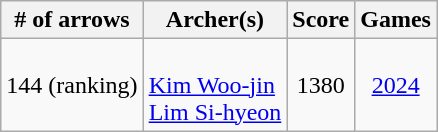<table class="wikitable">
<tr>
<th># of arrows</th>
<th>Archer(s)</th>
<th>Score</th>
<th>Games</th>
</tr>
<tr>
<td>144 (ranking)</td>
<td> <br> <a href='#'>Kim Woo-jin</a> <br> <a href='#'>Lim Si-hyeon</a></td>
<td align=center>1380</td>
<td align=center><a href='#'>2024</a></td>
</tr>
</table>
